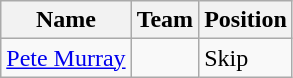<table class="wikitable">
<tr>
<th><strong>Name</strong></th>
<th><strong>Team</strong></th>
<th><strong>Position</strong></th>
</tr>
<tr>
<td><a href='#'>Pete Murray</a></td>
<td></td>
<td>Skip</td>
</tr>
</table>
